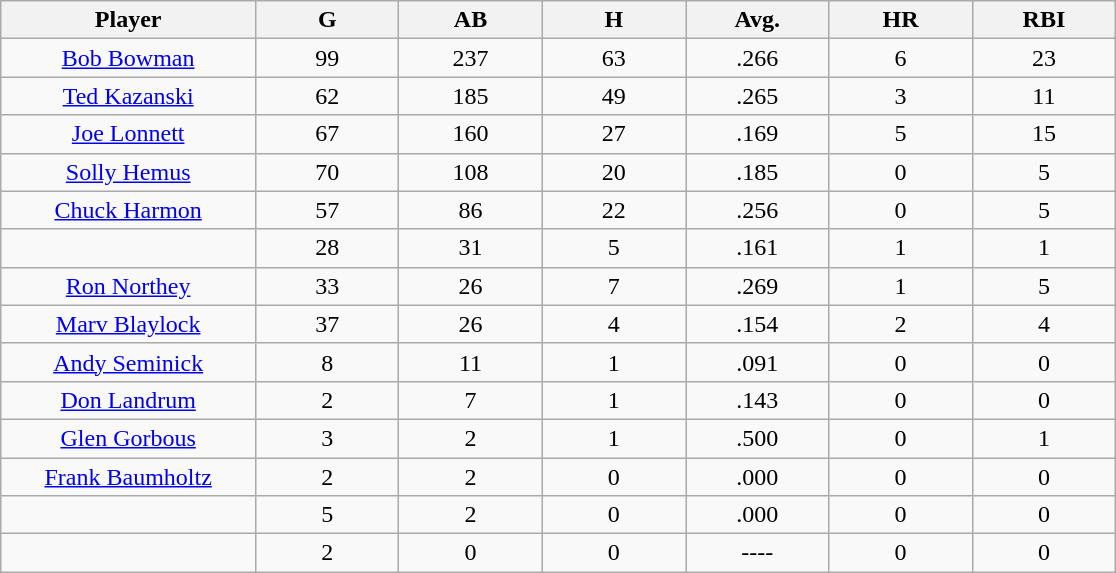<table class="wikitable sortable">
<tr>
<th bgcolor="#DDDDFF" width="16%">Player</th>
<th bgcolor="#DDDDFF" width="9%">G</th>
<th bgcolor="#DDDDFF" width="9%">AB</th>
<th bgcolor="#DDDDFF" width="9%">H</th>
<th bgcolor="#DDDDFF" width="9%">Avg.</th>
<th bgcolor="#DDDDFF" width="9%">HR</th>
<th bgcolor="#DDDDFF" width="9%">RBI</th>
</tr>
<tr align="center">
<td><a href='#'>Bob Bowman</a></td>
<td>99</td>
<td>237</td>
<td>63</td>
<td>.266</td>
<td>6</td>
<td>23</td>
</tr>
<tr align=center>
<td><a href='#'>Ted Kazanski</a></td>
<td>62</td>
<td>185</td>
<td>49</td>
<td>.265</td>
<td>3</td>
<td>11</td>
</tr>
<tr align=center>
<td><a href='#'>Joe Lonnett</a></td>
<td>67</td>
<td>160</td>
<td>27</td>
<td>.169</td>
<td>5</td>
<td>15</td>
</tr>
<tr align=center>
<td><a href='#'>Solly Hemus</a></td>
<td>70</td>
<td>108</td>
<td>20</td>
<td>.185</td>
<td>0</td>
<td>5</td>
</tr>
<tr align=center>
<td><a href='#'>Chuck Harmon</a></td>
<td>57</td>
<td>86</td>
<td>22</td>
<td>.256</td>
<td>0</td>
<td>5</td>
</tr>
<tr align=center>
<td></td>
<td>28</td>
<td>31</td>
<td>5</td>
<td>.161</td>
<td>1</td>
<td>1</td>
</tr>
<tr align="center">
<td><a href='#'>Ron Northey</a></td>
<td>33</td>
<td>26</td>
<td>7</td>
<td>.269</td>
<td>1</td>
<td>5</td>
</tr>
<tr align=center>
<td><a href='#'>Marv Blaylock</a></td>
<td>37</td>
<td>26</td>
<td>4</td>
<td>.154</td>
<td>2</td>
<td>4</td>
</tr>
<tr align=center>
<td><a href='#'>Andy Seminick</a></td>
<td>8</td>
<td>11</td>
<td>1</td>
<td>.091</td>
<td>0</td>
<td>0</td>
</tr>
<tr align=center>
<td><a href='#'>Don Landrum</a></td>
<td>2</td>
<td>7</td>
<td>1</td>
<td>.143</td>
<td>0</td>
<td>0</td>
</tr>
<tr align=center>
<td><a href='#'>Glen Gorbous</a></td>
<td>3</td>
<td>2</td>
<td>1</td>
<td>.500</td>
<td>0</td>
<td>1</td>
</tr>
<tr align=center>
<td><a href='#'>Frank Baumholtz</a></td>
<td>2</td>
<td>2</td>
<td>0</td>
<td>.000</td>
<td>0</td>
<td>0</td>
</tr>
<tr align=center>
<td></td>
<td>5</td>
<td>2</td>
<td>0</td>
<td>.000</td>
<td>0</td>
<td>0</td>
</tr>
<tr align="center">
<td></td>
<td>2</td>
<td>0</td>
<td>0</td>
<td>----</td>
<td>0</td>
<td>0</td>
</tr>
</table>
